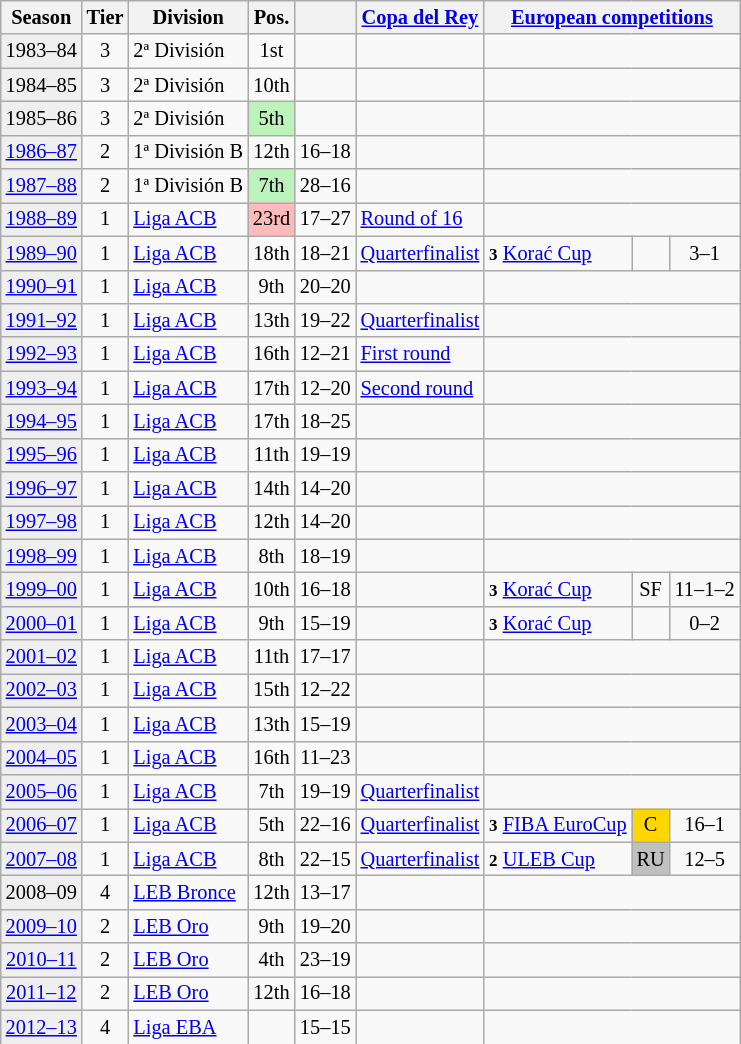<table class="wikitable" style="font-size:85%; text-align:center">
<tr>
<th>Season</th>
<th>Tier</th>
<th>Division</th>
<th>Pos.</th>
<th></th>
<th><a href='#'>Copa del Rey</a></th>
<th colspan=3><a href='#'>European competitions</a></th>
</tr>
<tr>
<td bgcolor=#efefef>1983–84</td>
<td>3</td>
<td align=left>2ª División</td>
<td>1st</td>
<td></td>
<td></td>
<td colspan=3></td>
</tr>
<tr>
<td bgcolor=#efefef>1984–85</td>
<td>3</td>
<td align=left>2ª División</td>
<td>10th</td>
<td></td>
<td></td>
<td colspan=3></td>
</tr>
<tr>
<td bgcolor=#efefef>1985–86</td>
<td>3</td>
<td align=left>2ª División</td>
<td bgcolor=#BBF3BB>5th</td>
<td></td>
<td></td>
<td colspan=3></td>
</tr>
<tr>
<td bgcolor=#efefef><a href='#'>1986–87</a></td>
<td>2</td>
<td align=left>1ª División B</td>
<td>12th</td>
<td>16–18</td>
<td></td>
<td colspan=3></td>
</tr>
<tr>
<td bgcolor=#efefef><a href='#'>1987–88</a></td>
<td>2</td>
<td align=left>1ª División B</td>
<td bgcolor=#BBF3BB>7th</td>
<td>28–16</td>
<td></td>
<td colspan=3></td>
</tr>
<tr>
<td bgcolor=#efefef><a href='#'>1988–89</a></td>
<td>1</td>
<td align=left><a href='#'>Liga ACB</a></td>
<td bgcolor=#FFBBBB>23rd</td>
<td>17–27</td>
<td align=left><a href='#'>Round of 16</a></td>
<td colspan=3></td>
</tr>
<tr>
<td bgcolor=#efefef><a href='#'>1989–90</a></td>
<td>1</td>
<td align=left><a href='#'>Liga ACB</a></td>
<td>18th</td>
<td>18–21</td>
<td align=left><a href='#'>Quarterfinalist</a></td>
<td align=left><small><strong>3</strong></small> <a href='#'>Korać Cup</a></td>
<td></td>
<td>3–1</td>
</tr>
<tr>
<td bgcolor=#efefef><a href='#'>1990–91</a></td>
<td>1</td>
<td align=left><a href='#'>Liga ACB</a></td>
<td>9th</td>
<td>20–20</td>
<td></td>
<td colspan=3></td>
</tr>
<tr>
<td bgcolor=#efefef><a href='#'>1991–92</a></td>
<td>1</td>
<td align=left><a href='#'>Liga ACB</a></td>
<td>13th</td>
<td>19–22</td>
<td align=left><a href='#'>Quarterfinalist</a></td>
<td colspan=3></td>
</tr>
<tr>
<td bgcolor=#efefef><a href='#'>1992–93</a></td>
<td>1</td>
<td align=left><a href='#'>Liga ACB</a></td>
<td>16th</td>
<td>12–21</td>
<td align=left><a href='#'>First round</a></td>
<td colspan=3></td>
</tr>
<tr>
<td bgcolor=#efefef><a href='#'>1993–94</a></td>
<td>1</td>
<td align=left><a href='#'>Liga ACB</a></td>
<td>17th</td>
<td>12–20</td>
<td align=left><a href='#'>Second round</a></td>
<td colspan=3></td>
</tr>
<tr>
<td bgcolor=#efefef><a href='#'>1994–95</a></td>
<td>1</td>
<td align=left><a href='#'>Liga ACB</a></td>
<td>17th</td>
<td>18–25</td>
<td></td>
<td colspan=3></td>
</tr>
<tr>
<td bgcolor=#efefef><a href='#'>1995–96</a></td>
<td>1</td>
<td align=left><a href='#'>Liga ACB</a></td>
<td>11th</td>
<td>19–19</td>
<td></td>
<td colspan=3></td>
</tr>
<tr>
<td bgcolor=#efefef><a href='#'>1996–97</a></td>
<td>1</td>
<td align=left><a href='#'>Liga ACB</a></td>
<td>14th</td>
<td>14–20</td>
<td></td>
<td colspan=3></td>
</tr>
<tr>
<td bgcolor=#efefef><a href='#'>1997–98</a></td>
<td>1</td>
<td align=left><a href='#'>Liga ACB</a></td>
<td>12th</td>
<td>14–20</td>
<td></td>
<td colspan=3></td>
</tr>
<tr>
<td bgcolor=#efefef><a href='#'>1998–99</a></td>
<td>1</td>
<td align=left><a href='#'>Liga ACB</a></td>
<td>8th</td>
<td>18–19</td>
<td></td>
<td colspan=3></td>
</tr>
<tr>
<td bgcolor=#efefef><a href='#'>1999–00</a></td>
<td>1</td>
<td align=left><a href='#'>Liga ACB</a></td>
<td>10th</td>
<td>16–18</td>
<td></td>
<td align=left><small><strong>3</strong></small> <a href='#'>Korać Cup</a></td>
<td>SF</td>
<td>11–1–2</td>
</tr>
<tr>
<td bgcolor=#efefef><a href='#'>2000–01</a></td>
<td>1</td>
<td align=left><a href='#'>Liga ACB</a></td>
<td>9th</td>
<td>15–19</td>
<td></td>
<td align=left><small><strong>3</strong></small> <a href='#'>Korać Cup</a></td>
<td></td>
<td>0–2</td>
</tr>
<tr>
<td bgcolor=#efefef><a href='#'>2001–02</a></td>
<td>1</td>
<td align=left><a href='#'>Liga ACB</a></td>
<td>11th</td>
<td>17–17</td>
<td></td>
<td colspan=3></td>
</tr>
<tr>
<td bgcolor=#efefef><a href='#'>2002–03</a></td>
<td>1</td>
<td align=left><a href='#'>Liga ACB</a></td>
<td>15th</td>
<td>12–22</td>
<td></td>
<td colspan=3></td>
</tr>
<tr>
<td bgcolor=#efefef><a href='#'>2003–04</a></td>
<td>1</td>
<td align=left><a href='#'>Liga ACB</a></td>
<td>13th</td>
<td>15–19</td>
<td></td>
<td colspan=3></td>
</tr>
<tr>
<td bgcolor=#efefef><a href='#'>2004–05</a></td>
<td>1</td>
<td align=left><a href='#'>Liga ACB</a></td>
<td>16th</td>
<td>11–23</td>
<td></td>
<td colspan=3></td>
</tr>
<tr>
<td bgcolor=#efefef><a href='#'>2005–06</a></td>
<td>1</td>
<td align=left><a href='#'>Liga ACB</a></td>
<td>7th</td>
<td>19–19</td>
<td align=left><a href='#'>Quarterfinalist</a></td>
<td colspan=3></td>
</tr>
<tr>
<td bgcolor=#efefef><a href='#'>2006–07</a></td>
<td>1</td>
<td align=left><a href='#'>Liga ACB</a></td>
<td>5th</td>
<td>22–16</td>
<td align=left><a href='#'>Quarterfinalist</a></td>
<td align=left><small><strong>3</strong></small> <a href='#'>FIBA EuroCup</a></td>
<td bgcolor=gold>C</td>
<td>16–1</td>
</tr>
<tr>
<td bgcolor=#efefef><a href='#'>2007–08</a></td>
<td>1</td>
<td align=left><a href='#'>Liga ACB</a></td>
<td>8th</td>
<td>22–15</td>
<td align=left><a href='#'>Quarterfinalist</a></td>
<td align=left><small><strong>2</strong></small> <a href='#'>ULEB Cup</a></td>
<td bgcolor=silver>RU</td>
<td>12–5</td>
</tr>
<tr>
<td bgcolor=#efefef>2008–09</td>
<td>4</td>
<td align=left><a href='#'>LEB Bronce</a></td>
<td>12th</td>
<td>13–17</td>
<td></td>
<td colspan=3></td>
</tr>
<tr>
<td bgcolor=#efefef><a href='#'>2009–10</a></td>
<td>2</td>
<td align=left><a href='#'>LEB Oro</a></td>
<td>9th</td>
<td>19–20</td>
<td></td>
<td colspan=3></td>
</tr>
<tr>
<td bgcolor=#efefef><a href='#'>2010–11</a></td>
<td>2</td>
<td align=left><a href='#'>LEB Oro</a></td>
<td>4th</td>
<td>23–19</td>
<td></td>
<td colspan=3></td>
</tr>
<tr>
<td bgcolor=#efefef><a href='#'>2011–12</a></td>
<td>2</td>
<td align=left><a href='#'>LEB Oro</a></td>
<td>12th</td>
<td>16–18</td>
<td></td>
<td colspan=3></td>
</tr>
<tr>
<td bgcolor=#efefef><a href='#'>2012–13</a></td>
<td>4</td>
<td align=left><a href='#'>Liga EBA</a></td>
<td></td>
<td>15–15</td>
<td></td>
<td colspan=3></td>
</tr>
<tr>
</tr>
</table>
